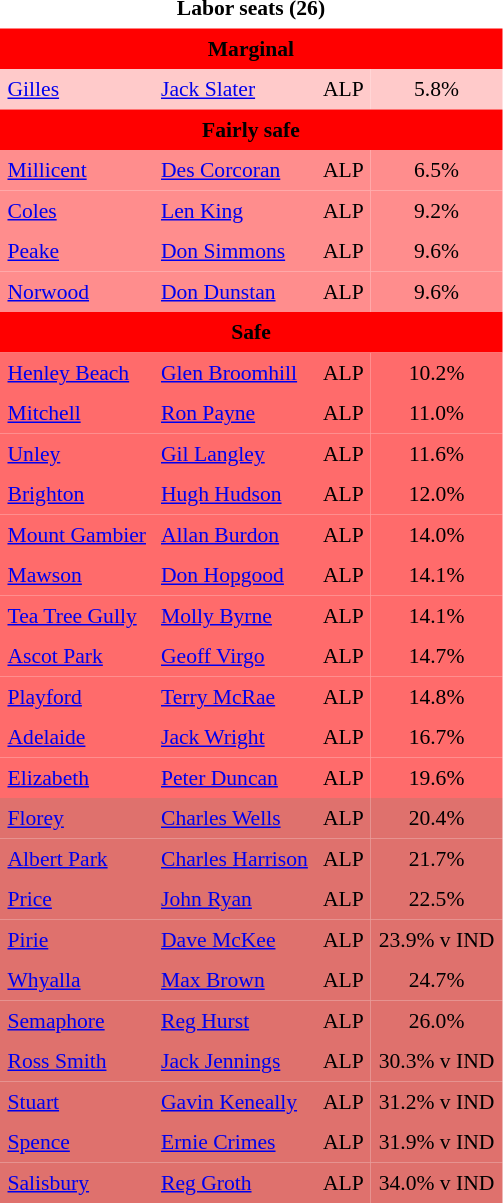<table class="toccolours" cellpadding="5" cellspacing="0" style="float:left; margin-right:.5em; margin-top:.4em; font-size:90%;">
<tr>
<td COLSPAN=4 align="center"><strong>Labor seats (26)</strong></td>
</tr>
<tr>
<td COLSPAN=4 align="center" bgcolor="red"><span><strong>Marginal</strong></span></td>
</tr>
<tr>
<td align="left" bgcolor="FFCACA"><a href='#'>Gilles</a></td>
<td align="left" bgcolor="FFCACA"><a href='#'>Jack Slater</a></td>
<td align="left" bgcolor="FFCACA">ALP</td>
<td align="center" bgcolor="FFCACA">5.8%</td>
</tr>
<tr>
<td COLSPAN=4 align="center" bgcolor="red"><span><strong>Fairly safe</strong></span></td>
</tr>
<tr>
<td align="left" bgcolor="FF8D8D"><a href='#'>Millicent</a></td>
<td align="left" bgcolor="FF8D8D"><a href='#'>Des Corcoran</a></td>
<td align="left" bgcolor="FF8D8D">ALP</td>
<td align="center" bgcolor="FF8D8D">6.5%</td>
</tr>
<tr>
<td align="left" bgcolor="FF8D8D"><a href='#'>Coles</a></td>
<td align="left" bgcolor="FF8D8D"><a href='#'>Len King</a></td>
<td align="left" bgcolor="FF8D8D">ALP</td>
<td align="center" bgcolor="FF8D8D">9.2%</td>
</tr>
<tr>
<td align="left" bgcolor="FF8D8D"><a href='#'>Peake</a></td>
<td align="left" bgcolor="FF8D8D"><a href='#'>Don Simmons</a></td>
<td align="left" bgcolor="FF8D8D">ALP</td>
<td align="center" bgcolor="FF8D8D">9.6%</td>
</tr>
<tr>
<td align="left" bgcolor="FF8D8D"><a href='#'>Norwood</a></td>
<td align="left" bgcolor="FF8D8D"><a href='#'>Don Dunstan</a></td>
<td align="left" bgcolor="FF8D8D">ALP</td>
<td align="center" bgcolor="FF8D8D">9.6%</td>
</tr>
<tr>
<td COLSPAN=4 align="center" bgcolor="red"><span><strong>Safe</strong></span></td>
</tr>
<tr>
<td align="left" bgcolor="FF6B6B"><a href='#'>Henley Beach</a></td>
<td align="left" bgcolor="FF6B6B"><a href='#'>Glen Broomhill</a></td>
<td align="left" bgcolor="FF6B6B">ALP</td>
<td align="center" bgcolor="FF6B6B">10.2%</td>
</tr>
<tr>
<td align="left" bgcolor="FF6B6B"><a href='#'>Mitchell</a></td>
<td align="left" bgcolor="FF6B6B"><a href='#'>Ron Payne</a></td>
<td align="left" bgcolor="FF6B6B">ALP</td>
<td align="center" bgcolor="FF6B6B">11.0%</td>
</tr>
<tr>
<td align="left" bgcolor="FF6B6B"><a href='#'>Unley</a></td>
<td align="left" bgcolor="FF6B6B"><a href='#'>Gil Langley</a></td>
<td align="left" bgcolor="FF6B6B">ALP</td>
<td align="center" bgcolor="FF6B6B">11.6%</td>
</tr>
<tr>
<td align="left" bgcolor="FF6B6B"><a href='#'>Brighton</a></td>
<td align="left" bgcolor="FF6B6B"><a href='#'>Hugh Hudson</a></td>
<td align="left" bgcolor="FF6B6B">ALP</td>
<td align="center" bgcolor="FF6B6B">12.0%</td>
</tr>
<tr>
<td align="left" bgcolor="FF6B6B"><a href='#'>Mount Gambier</a></td>
<td align="left" bgcolor="FF6B6B"><a href='#'>Allan Burdon</a></td>
<td align="left" bgcolor="FF6B6B">ALP</td>
<td align="center" bgcolor="FF6B6B">14.0%</td>
</tr>
<tr>
<td align="left" bgcolor="FF6B6B"><a href='#'>Mawson</a></td>
<td align="left" bgcolor="FF6B6B"><a href='#'>Don Hopgood</a></td>
<td align="left" bgcolor="FF6B6B">ALP</td>
<td align="center" bgcolor="FF6B6B">14.1%</td>
</tr>
<tr>
<td align="left" bgcolor="FF6B6B"><a href='#'>Tea Tree Gully</a></td>
<td align="left" bgcolor="FF6B6B"><a href='#'>Molly Byrne</a></td>
<td align="left" bgcolor="FF6B6B">ALP</td>
<td align="center" bgcolor="FF6B6B">14.1%</td>
</tr>
<tr>
<td align="left" bgcolor="FF6B6B"><a href='#'>Ascot Park</a></td>
<td align="left" bgcolor="FF6B6B"><a href='#'>Geoff Virgo</a></td>
<td align="left" bgcolor="FF6B6B">ALP</td>
<td align="center" bgcolor="FF6B6B">14.7%</td>
</tr>
<tr>
<td align="left" bgcolor="FF6B6B"><a href='#'>Playford</a></td>
<td align="left" bgcolor="FF6B6B"><a href='#'>Terry McRae</a></td>
<td align="left" bgcolor="FF6B6B">ALP</td>
<td align="center" bgcolor="FF6B6B">14.8%</td>
</tr>
<tr>
<td align="left" bgcolor="FF6B6B"><a href='#'>Adelaide</a></td>
<td align="left" bgcolor="FF6B6B"><a href='#'>Jack Wright</a></td>
<td align="left" bgcolor="FF6B6B">ALP</td>
<td align="center" bgcolor="FF6B6B">16.7%</td>
</tr>
<tr>
<td align="left" bgcolor="FF6B6B"><a href='#'>Elizabeth</a></td>
<td align="left" bgcolor="FF6B6B"><a href='#'>Peter Duncan</a></td>
<td align="left" bgcolor="FF6B6B">ALP</td>
<td align="center" bgcolor="FF6B6B">19.6%</td>
</tr>
<tr>
<td align="left" bgcolor="DF716D"><a href='#'>Florey</a></td>
<td align="left" bgcolor="DF716D"><a href='#'>Charles Wells</a></td>
<td align="left" bgcolor="DF716D">ALP</td>
<td align="center" bgcolor="DF716D">20.4%</td>
</tr>
<tr>
<td align="left" bgcolor="DF716D"><a href='#'>Albert Park</a></td>
<td align="left" bgcolor="DF716D"><a href='#'>Charles Harrison</a></td>
<td align="left" bgcolor="DF716D">ALP</td>
<td align="center" bgcolor="DF716D">21.7%</td>
</tr>
<tr>
<td align="left" bgcolor="DF716D"><a href='#'>Price</a></td>
<td align="left" bgcolor="DF716D"><a href='#'>John Ryan</a></td>
<td align="left" bgcolor="DF716D">ALP</td>
<td align="center" bgcolor="DF716D">22.5%</td>
</tr>
<tr>
<td align="left" bgcolor="DF716D"><a href='#'>Pirie</a></td>
<td align="left" bgcolor="DF716D"><a href='#'>Dave McKee</a></td>
<td align="left" bgcolor="DF716D">ALP</td>
<td align="center" bgcolor="DF716D">23.9% v IND</td>
</tr>
<tr>
<td align="left" bgcolor="DF716D"><a href='#'>Whyalla</a></td>
<td align="left" bgcolor="DF716D"><a href='#'>Max Brown</a></td>
<td align="left" bgcolor="DF716D">ALP</td>
<td align="center" bgcolor="DF716D">24.7%</td>
</tr>
<tr>
<td align="left" bgcolor="DF716D"><a href='#'>Semaphore</a></td>
<td align="left" bgcolor="DF716D"><a href='#'>Reg Hurst</a></td>
<td align="left" bgcolor="DF716D">ALP</td>
<td align="center" bgcolor="DF716D">26.0%</td>
</tr>
<tr>
<td align="left" bgcolor="DF716D"><a href='#'>Ross Smith</a></td>
<td align="left" bgcolor="DF716D"><a href='#'>Jack Jennings</a></td>
<td align="left" bgcolor="DF716D">ALP</td>
<td align="center" bgcolor="DF716D">30.3% v IND</td>
</tr>
<tr>
<td align="left" bgcolor="DF716D"><a href='#'>Stuart</a></td>
<td align="left" bgcolor="DF716D"><a href='#'>Gavin Keneally</a></td>
<td align="left" bgcolor="DF716D">ALP</td>
<td align="center" bgcolor="DF716D">31.2% v IND</td>
</tr>
<tr>
<td align="left" bgcolor="DF716D"><a href='#'>Spence</a></td>
<td align="left" bgcolor="DF716D"><a href='#'>Ernie Crimes</a></td>
<td align="left" bgcolor="DF716D">ALP</td>
<td align="center" bgcolor="DF716D">31.9% v IND</td>
</tr>
<tr>
<td align="left" bgcolor="DF716D"><a href='#'>Salisbury</a></td>
<td align="left" bgcolor="DF716D"><a href='#'>Reg Groth</a></td>
<td align="left" bgcolor="DF716D">ALP</td>
<td align="center" bgcolor="DF716D">34.0% v IND</td>
</tr>
<tr>
</tr>
</table>
